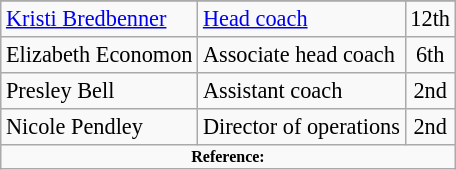<table class="wikitable" style="font-size:93%;">
<tr>
</tr>
<tr>
<td><a href='#'>Kristi Bredbenner</a></td>
<td><a href='#'>Head coach</a></td>
<td align=center>12th</td>
</tr>
<tr>
<td>Elizabeth Economon</td>
<td>Associate head coach</td>
<td align=center>6th</td>
</tr>
<tr>
<td>Presley Bell</td>
<td>Assistant coach</td>
<td align=center>2nd</td>
</tr>
<tr>
<td>Nicole Pendley</td>
<td>Director of operations</td>
<td align=center>2nd</td>
</tr>
<tr>
<td colspan="4"  style="font-size:8pt; text-align:center;"><strong>Reference:</strong></td>
</tr>
</table>
